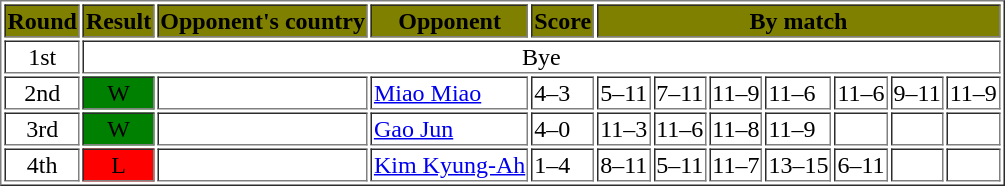<table border="1">
<tr>
<td bgcolor="olive" align="center" valign="middle"><strong>Round</strong></td>
<td bgcolor="olive" align="center" valign="middle"><strong>Result</strong></td>
<td bgcolor="olive" align="center" valign="middle"><strong>Opponent's country</strong></td>
<td bgcolor="olive" align="center" valign="middle"><strong>Opponent</strong></td>
<td bgcolor="olive" align="center" valign="middle"><strong>Score</strong></td>
<td bgcolor="olive" align="center" valign="middle" colspan ="7"><strong>By match</strong></td>
</tr>
<tr>
<td align="center">1st</td>
<td colspan ="11" align="center">Bye</td>
</tr>
<tr>
<td align="center">2nd</td>
<td bgcolor="green" align="center">W</td>
<td></td>
<td><a href='#'>Miao Miao</a></td>
<td>4–3</td>
<td>5–11</td>
<td>7–11</td>
<td>11–9</td>
<td>11–6</td>
<td>11–6</td>
<td>9–11</td>
<td>11–9</td>
</tr>
<tr>
<td align="center">3rd</td>
<td bgcolor="green" align="center">W</td>
<td></td>
<td><a href='#'>Gao Jun</a></td>
<td>4–0</td>
<td>11–3</td>
<td>11–6</td>
<td>11–8</td>
<td>11–9</td>
<td></td>
<td></td>
<td></td>
</tr>
<tr>
<td align="center">4th</td>
<td bgcolor="red" align="center">L</td>
<td></td>
<td><a href='#'>Kim Kyung-Ah</a></td>
<td>1–4</td>
<td>8–11</td>
<td>5–11</td>
<td>11–7</td>
<td>13–15</td>
<td>6–11</td>
<td></td>
<td></td>
</tr>
</table>
